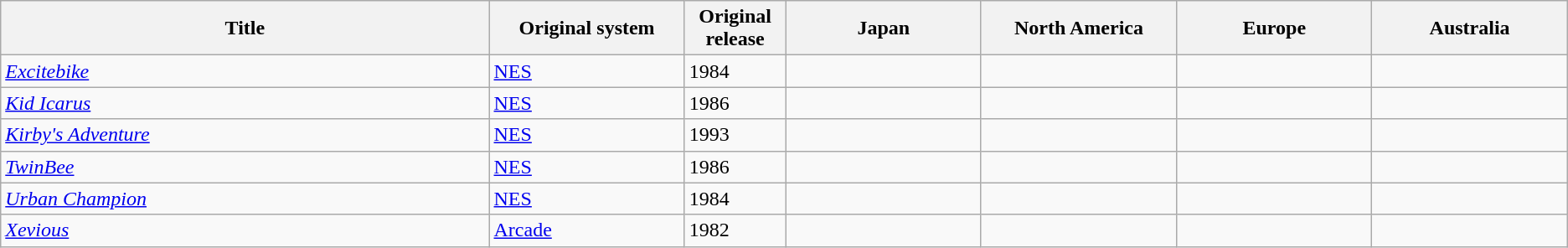<table class="wikitable sortable">
<tr>
<th width="25%">Title</th>
<th width="10%">Original system</th>
<th width="5%">Original release</th>
<th width="10%">Japan</th>
<th width="10%">North America</th>
<th width="10%">Europe</th>
<th width="10%">Australia</th>
</tr>
<tr>
<td><em><a href='#'>Excitebike</a></em></td>
<td><a href='#'>NES</a></td>
<td>1984</td>
<td></td>
<td></td>
<td></td>
<td></td>
</tr>
<tr>
<td><em><a href='#'>Kid Icarus</a></em></td>
<td><a href='#'>NES</a></td>
<td>1986</td>
<td></td>
<td></td>
<td></td>
<td></td>
</tr>
<tr>
<td><em><a href='#'>Kirby's Adventure</a></em></td>
<td><a href='#'>NES</a></td>
<td>1993</td>
<td></td>
<td></td>
<td></td>
<td></td>
</tr>
<tr>
<td><em><a href='#'>TwinBee</a></em></td>
<td><a href='#'>NES</a></td>
<td>1986</td>
<td></td>
<td></td>
<td></td>
<td></td>
</tr>
<tr>
<td><em><a href='#'>Urban Champion</a></em></td>
<td><a href='#'>NES</a></td>
<td>1984</td>
<td></td>
<td></td>
<td></td>
<td></td>
</tr>
<tr>
<td><em><a href='#'>Xevious</a></em></td>
<td><a href='#'>Arcade</a></td>
<td>1982</td>
<td></td>
<td></td>
<td></td>
<td></td>
</tr>
</table>
